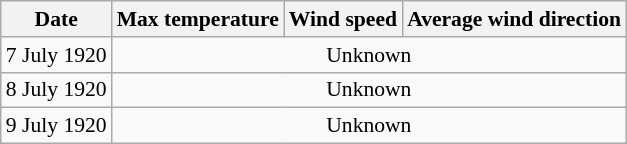<table class="wikitable" style="text-align:right; font-size:90%">
<tr>
<th>Date</th>
<th>Max temperature</th>
<th>Wind speed</th>
<th>Average wind direction</th>
</tr>
<tr>
<td>7 July 1920</td>
<td colspan=3 align=center>Unknown</td>
</tr>
<tr>
<td>8 July 1920</td>
<td colspan=3 align=center>Unknown</td>
</tr>
<tr>
<td>9 July 1920</td>
<td colspan=3 align=center>Unknown</td>
</tr>
</table>
